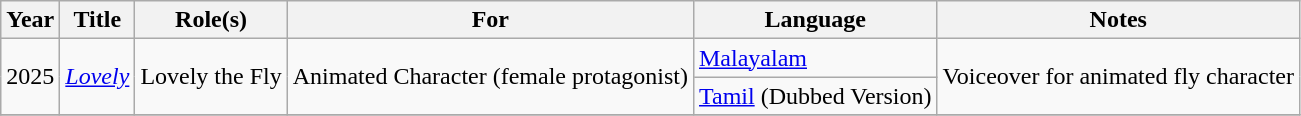<table class="wikitable sortable">
<tr>
<th scope="col">Year</th>
<th scope="col">Title</th>
<th scope="col">Role(s)</th>
<th scope="col">For</th>
<th scope="col" class=unsortable>Language</th>
<th scope="col" class=unsortable>Notes</th>
</tr>
<tr>
<td rowspan="2">2025</td>
<td rowspan="2"><em><a href='#'>Lovely</a></em></td>
<td rowspan="2">Lovely the Fly</td>
<td rowspan="2">Animated Character (female protagonist)</td>
<td><a href='#'>Malayalam</a></td>
<td rowspan="2">Voiceover for animated fly character</td>
</tr>
<tr>
<td><a href='#'>Tamil</a> (Dubbed Version)</td>
</tr>
<tr>
</tr>
</table>
